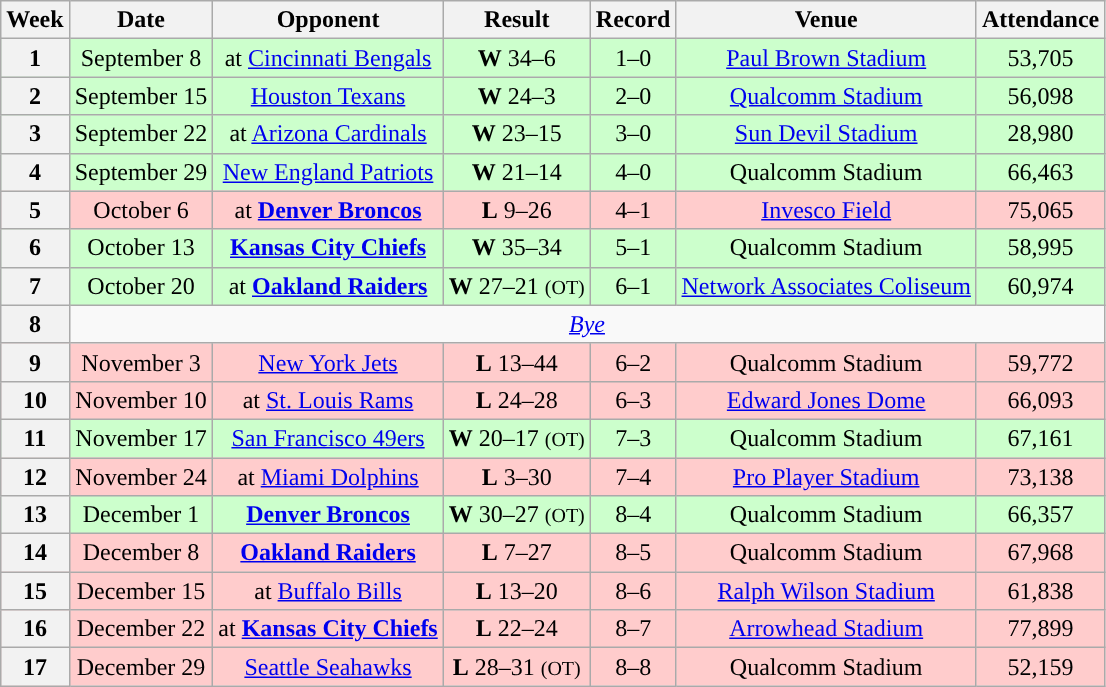<table class="wikitable" style="text-align:center">
<tr>
<th>Week</th>
<th>Date</th>
<th>Opponent</th>
<th>Result</th>
<th>Record</th>
<th>Venue</th>
<th>Attendance</th>
</tr>
<tr style="background:#cfc">
<th>1</th>
<td>September 8</td>
<td>at <a href='#'>Cincinnati Bengals</a></td>
<td><strong>W</strong> 34–6</td>
<td>1–0</td>
<td><a href='#'>Paul Brown Stadium</a></td>
<td>53,705</td>
</tr>
<tr style="background:#cfc">
<th>2</th>
<td>September 15</td>
<td><a href='#'>Houston Texans</a></td>
<td><strong>W</strong> 24–3</td>
<td>2–0</td>
<td><a href='#'>Qualcomm Stadium</a></td>
<td>56,098</td>
</tr>
<tr style="background:#cfc">
<th>3</th>
<td>September 22</td>
<td>at <a href='#'>Arizona Cardinals</a></td>
<td><strong>W</strong> 23–15</td>
<td>3–0</td>
<td><a href='#'>Sun Devil Stadium</a></td>
<td>28,980</td>
</tr>
<tr style="background:#cfc">
<th>4</th>
<td>September 29</td>
<td><a href='#'>New England Patriots</a></td>
<td><strong>W</strong> 21–14</td>
<td>4–0</td>
<td>Qualcomm Stadium</td>
<td>66,463</td>
</tr>
<tr style="background:#fcc">
<th>5</th>
<td>October 6</td>
<td>at <strong><a href='#'>Denver Broncos</a></strong></td>
<td><strong>L</strong> 9–26</td>
<td>4–1</td>
<td><a href='#'>Invesco Field</a></td>
<td>75,065</td>
</tr>
<tr style="background:#cfc">
<th>6</th>
<td>October 13</td>
<td><strong><a href='#'>Kansas City Chiefs</a></strong></td>
<td><strong>W</strong> 35–34</td>
<td>5–1</td>
<td>Qualcomm Stadium</td>
<td>58,995</td>
</tr>
<tr style="background:#cfc">
<th>7</th>
<td>October 20</td>
<td>at <strong><a href='#'>Oakland Raiders</a></strong></td>
<td><strong>W</strong> 27–21 <small>(OT)</small></td>
<td>6–1</td>
<td><a href='#'>Network Associates Coliseum</a></td>
<td>60,974</td>
</tr>
<tr>
<th>8</th>
<td colspan="7"><em><a href='#'>Bye</a></em></td>
</tr>
<tr style="background:#fcc">
<th>9</th>
<td>November 3</td>
<td><a href='#'>New York Jets</a></td>
<td><strong>L</strong> 13–44</td>
<td>6–2</td>
<td>Qualcomm Stadium</td>
<td>59,772</td>
</tr>
<tr style="background:#fcc">
<th>10</th>
<td>November 10</td>
<td>at <a href='#'>St. Louis Rams</a></td>
<td><strong>L</strong> 24–28</td>
<td>6–3</td>
<td><a href='#'>Edward Jones Dome</a></td>
<td>66,093</td>
</tr>
<tr style="background:#cfc">
<th>11</th>
<td>November 17</td>
<td><a href='#'>San Francisco 49ers</a></td>
<td><strong>W</strong> 20–17 <small>(OT)</small></td>
<td>7–3</td>
<td>Qualcomm Stadium</td>
<td>67,161</td>
</tr>
<tr style="background:#fcc">
<th>12</th>
<td>November 24</td>
<td>at <a href='#'>Miami Dolphins</a></td>
<td><strong>L</strong> 3–30</td>
<td>7–4</td>
<td><a href='#'>Pro Player Stadium</a></td>
<td>73,138</td>
</tr>
<tr style="background:#cfc">
<th>13</th>
<td>December 1</td>
<td><strong><a href='#'>Denver Broncos</a></strong></td>
<td><strong>W</strong> 30–27 <small>(OT)</small></td>
<td>8–4</td>
<td>Qualcomm Stadium</td>
<td>66,357</td>
</tr>
<tr style="background:#fcc">
<th>14</th>
<td>December 8</td>
<td><strong><a href='#'>Oakland Raiders</a></strong></td>
<td><strong>L</strong> 7–27</td>
<td>8–5</td>
<td>Qualcomm Stadium</td>
<td>67,968</td>
</tr>
<tr style="background:#fcc">
<th>15</th>
<td>December 15</td>
<td>at <a href='#'>Buffalo Bills</a></td>
<td><strong>L</strong> 13–20</td>
<td>8–6</td>
<td><a href='#'>Ralph Wilson Stadium</a></td>
<td>61,838</td>
</tr>
<tr style="background:#fcc">
<th>16</th>
<td>December 22</td>
<td>at <strong><a href='#'>Kansas City Chiefs</a></strong></td>
<td><strong>L</strong> 22–24</td>
<td>8–7</td>
<td><a href='#'>Arrowhead Stadium</a></td>
<td>77,899</td>
</tr>
<tr style="background:#fcc">
<th>17</th>
<td>December 29</td>
<td><a href='#'>Seattle Seahawks</a></td>
<td><strong>L</strong> 28–31 <small>(OT)</small></td>
<td>8–8</td>
<td>Qualcomm Stadium</td>
<td>52,159</td>
</tr>
</table>
